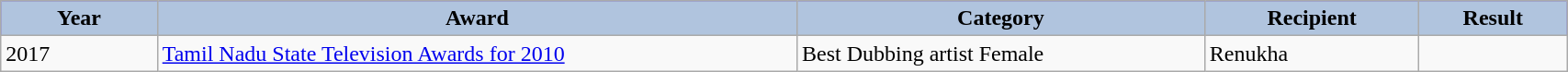<table class="wikitable" width="90%">
<tr bgcolor="blue">
<th style="width:35pt; background:LightSteelBlue;">Year</th>
<th style="width:160pt; background:LightSteelBlue;">Award</th>
<th style="width:100pt; background:LightSteelBlue;">Category</th>
<th style="width:50pt; background:LightSteelBlue;">Recipient</th>
<th style="width:20pt; background:LightSteelBlue;">Result</th>
</tr>
<tr>
<td>2017</td>
<td><a href='#'>Tamil Nadu State Television Awards for 2010</a></td>
<td>Best Dubbing artist Female</td>
<td>Renukha</td>
<td></td>
</tr>
</table>
